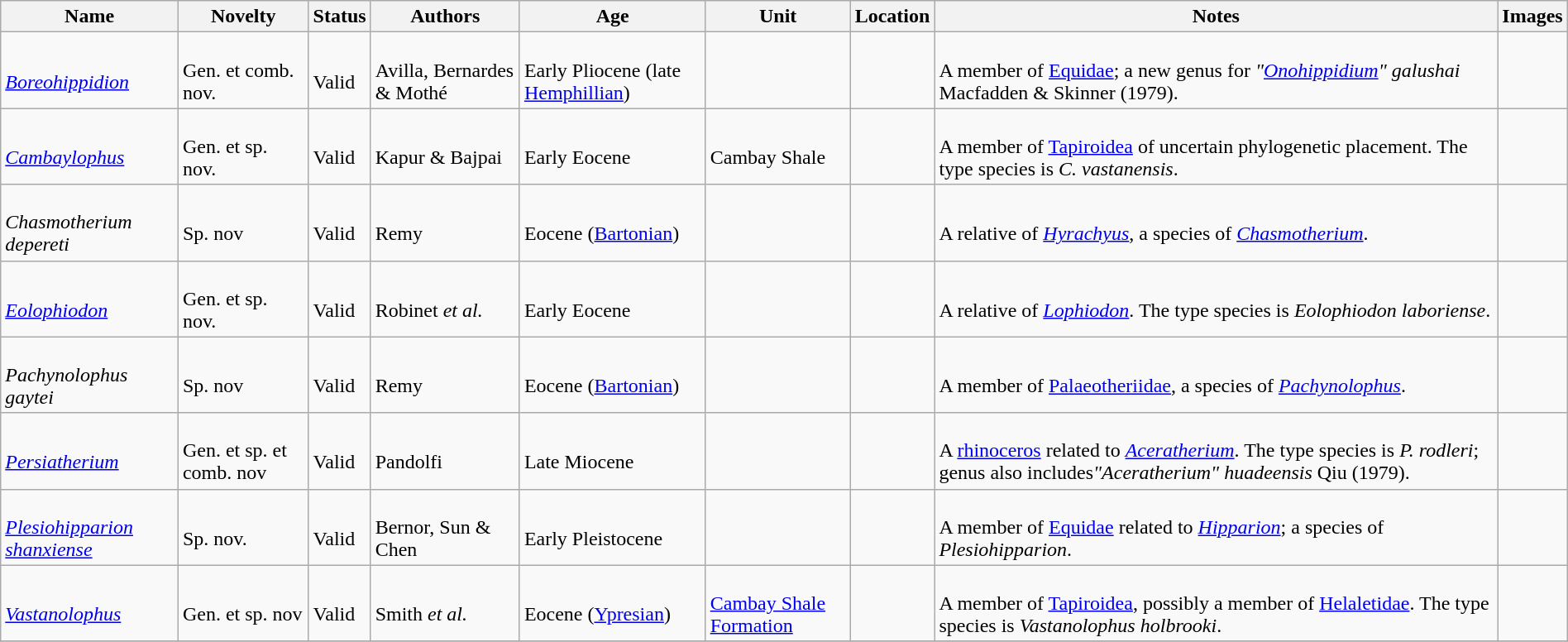<table class="wikitable sortable" align="center" width="100%">
<tr>
<th>Name</th>
<th>Novelty</th>
<th>Status</th>
<th>Authors</th>
<th>Age</th>
<th>Unit</th>
<th>Location</th>
<th>Notes</th>
<th>Images</th>
</tr>
<tr>
<td><br><em><a href='#'>Boreohippidion</a></em></td>
<td><br>Gen. et comb. nov.</td>
<td><br>Valid</td>
<td><br>Avilla, Bernardes & Mothé</td>
<td><br>Early Pliocene (late <a href='#'>Hemphillian</a>)</td>
<td></td>
<td><br></td>
<td><br>A member of <a href='#'>Equidae</a>; a new genus for <em>"<a href='#'>Onohippidium</a>" galushai</em> Macfadden & Skinner (1979).</td>
<td></td>
</tr>
<tr>
<td><br><em><a href='#'>Cambaylophus</a></em></td>
<td><br>Gen. et sp. nov.</td>
<td><br>Valid</td>
<td><br>Kapur & Bajpai</td>
<td><br>Early Eocene</td>
<td><br>Cambay Shale</td>
<td><br></td>
<td><br>A member of <a href='#'>Tapiroidea</a> of uncertain phylogenetic placement. The type species is <em>C. vastanensis</em>.</td>
<td></td>
</tr>
<tr>
<td><br><em>Chasmotherium depereti</em></td>
<td><br>Sp. nov</td>
<td><br>Valid</td>
<td><br>Remy</td>
<td><br>Eocene (<a href='#'>Bartonian</a>)</td>
<td></td>
<td><br></td>
<td><br>A relative of <em><a href='#'>Hyrachyus</a></em>, a species of <em><a href='#'>Chasmotherium</a></em>.</td>
<td></td>
</tr>
<tr>
<td><br><em><a href='#'>Eolophiodon</a></em></td>
<td><br>Gen. et sp. nov.</td>
<td><br>Valid</td>
<td><br>Robinet <em>et al.</em></td>
<td><br>Early Eocene</td>
<td></td>
<td><br></td>
<td><br>A relative of <em><a href='#'>Lophiodon</a></em>. The type species is <em>Eolophiodon laboriense</em>.</td>
<td></td>
</tr>
<tr>
<td><br><em>Pachynolophus gaytei</em></td>
<td><br>Sp. nov</td>
<td><br>Valid</td>
<td><br>Remy</td>
<td><br>Eocene (<a href='#'>Bartonian</a>)</td>
<td></td>
<td><br></td>
<td><br>A member of <a href='#'>Palaeotheriidae</a>, a species of <em><a href='#'>Pachynolophus</a></em>.</td>
<td></td>
</tr>
<tr>
<td><br><em><a href='#'>Persiatherium</a></em></td>
<td><br>Gen. et sp. et comb. nov</td>
<td><br>Valid</td>
<td><br>Pandolfi</td>
<td><br>Late Miocene</td>
<td></td>
<td><br><br>
</td>
<td><br>A <a href='#'>rhinoceros</a> related to <em><a href='#'>Aceratherium</a></em>. The type species is <em>P. rodleri</em>; genus also includes<em>"Aceratherium" huadeensis</em> Qiu (1979).</td>
<td></td>
</tr>
<tr>
<td><br><em><a href='#'>Plesiohipparion shanxiense</a></em></td>
<td><br>Sp. nov.</td>
<td><br>Valid</td>
<td><br>Bernor, Sun & Chen</td>
<td><br>Early Pleistocene</td>
<td></td>
<td><br></td>
<td><br>A member of <a href='#'>Equidae</a> related to <em><a href='#'>Hipparion</a></em>; a species of <em>Plesiohipparion</em>.</td>
<td></td>
</tr>
<tr>
<td><br><em><a href='#'>Vastanolophus</a></em></td>
<td><br>Gen. et sp. nov</td>
<td><br>Valid</td>
<td><br>Smith <em>et al.</em></td>
<td><br>Eocene (<a href='#'>Ypresian</a>)</td>
<td><br><a href='#'>Cambay Shale Formation</a></td>
<td><br></td>
<td><br>A member of <a href='#'>Tapiroidea</a>, possibly a member of <a href='#'>Helaletidae</a>. The type species is <em>Vastanolophus holbrooki</em>.</td>
<td></td>
</tr>
<tr>
</tr>
</table>
